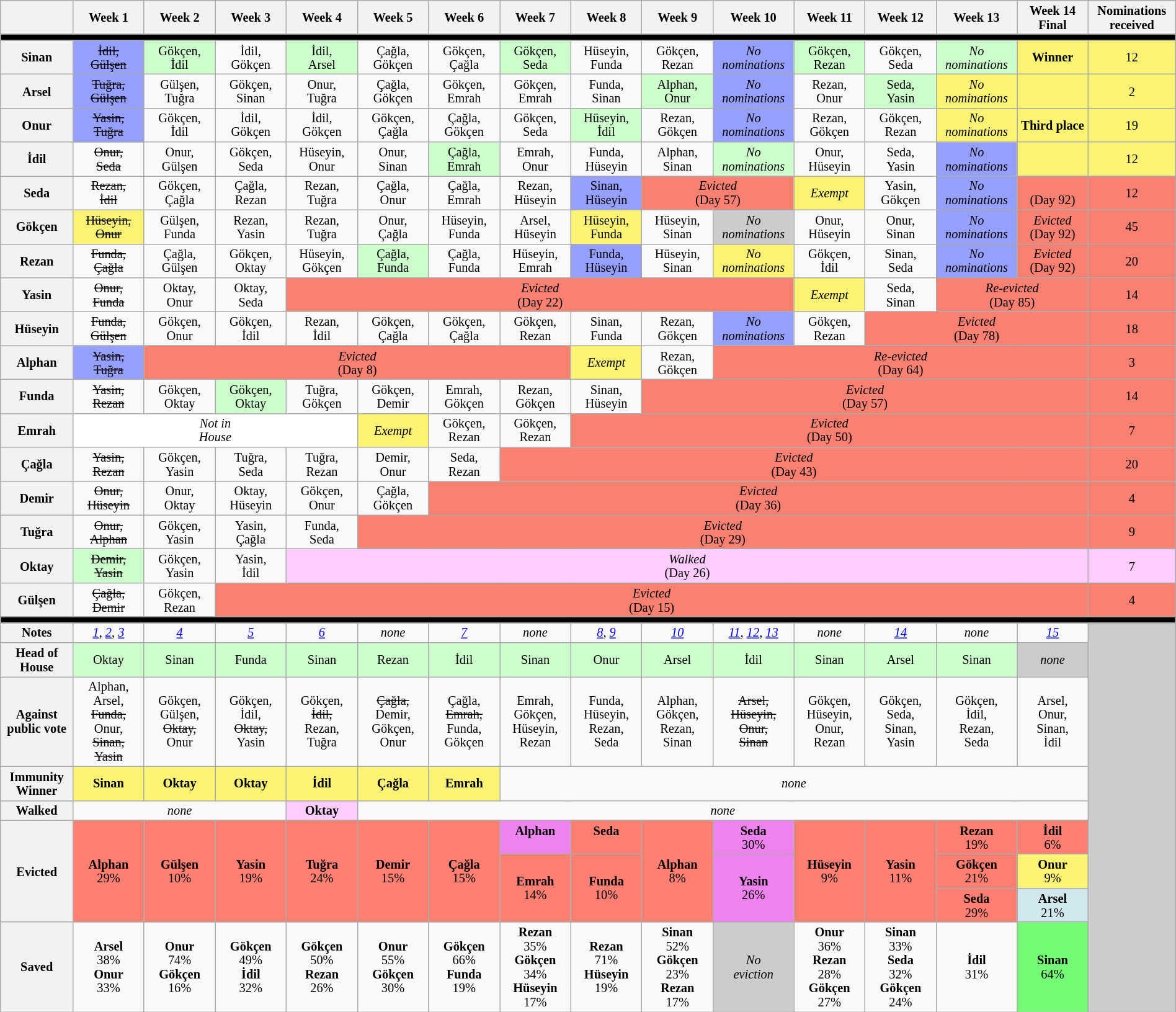<table class="wikitable" style="text-align:center; width:100%; font-size:85%; line-height:15px">
<tr>
<th style="width: 5%;"></th>
<th style="width: 5%;">Week 1</th>
<th style="width: 5%;">Week 2</th>
<th style="width: 5%;">Week 3</th>
<th style="width: 5%;">Week 4</th>
<th style="width: 5%;">Week 5</th>
<th style="width: 5%;">Week 6</th>
<th style="width: 5%;">Week 7</th>
<th style="width: 5%;">Week 8</th>
<th style="width: 5%;">Week 9</th>
<th style="width: 5%;">Week 10</th>
<th style="width: 5%;">Week 11</th>
<th style="width: 5%;">Week 12</th>
<th style="width: 5%;">Week 13</th>
<th style="width: 5%;">Week 14<br>Final</th>
<th style="width: 5%;">Nominations<br>received</th>
</tr>
<tr>
<th style="background:#000" colspan="16"></th>
</tr>
<tr>
<th>Sinan</th>
<td style="background:#959FFD"><s>İdil,<br>Gülşen</s></td>
<td style="background:#cfc">Gökçen,<br>İdil</td>
<td>İdil,<br>Gökçen</td>
<td style="background:#cfc">İdil,<br>Arsel</td>
<td>Çağla,<br>Gökçen</td>
<td>Gökçen,<br>Çağla</td>
<td style="background:#cfc">Gökçen,<br>Seda</td>
<td>Hüseyin,<br>Funda</td>
<td>Gökçen,<br>Rezan</td>
<td style="background:#959FFD"><em>No<br>nominations</em></td>
<td style="background:#cfc">Gökçen,<br>Rezan</td>
<td>Gökçen,<br>Seda</td>
<td style="background:#cfc"><em>No<br>nominations</em></td>
<td style="background:#FBF373"><strong>Winner</strong><br></td>
<td style="background:#FBF373">12</td>
</tr>
<tr>
<th>Arsel</th>
<td style="background:#959FFD"><s>Tuğra,<br>Gülşen</s></td>
<td>Gülşen,<br>Tuğra</td>
<td>Gökçen,<br>Sinan</td>
<td>Onur,<br>Tuğra</td>
<td>Çağla,<br>Gökçen</td>
<td>Gökçen,<br>Emrah</td>
<td>Gökçen,<br>Emrah</td>
<td>Funda,<br>Sinan</td>
<td style="background:#cfc">Alphan,<br>Onur</td>
<td style="background:#959FFD"><em>No<br>nominations</em></td>
<td>Rezan,<br>Onur</td>
<td style="background:#cfc">Seda,<br>Yasin</td>
<td style="background:#FBF373"><em>No<br>nominations</em></td>
<td style="background:#FBF373"></td>
<td style="background:#FBF373">2</td>
</tr>
<tr>
<th>Onur</th>
<td style="background:#959FFD"><s>Yasin,<br>Tuğra</s></td>
<td>Gökçen,<br>İdil</td>
<td>İdil,<br>Gökçen</td>
<td>İdil,<br>Gökçen</td>
<td>Gökçen,<br>Çağla</td>
<td>Çağla,<br>Gökçen</td>
<td>Gökçen,<br>Seda</td>
<td style="background:#cfc">Hüseyin,<br>İdil</td>
<td>Rezan,<br>Gökçen</td>
<td style="background:#959FFD"><em>No<br>nominations</em></td>
<td>Rezan,<br>Gökçen</td>
<td>Gökçen,<br>Rezan</td>
<td style="background:#FBF373"><em>No<br>nominations</em></td>
<td style="background:#FBF373"><strong>Third place</strong><br></td>
<td style="background:#FBF373">19</td>
</tr>
<tr>
<th>İdil</th>
<td><s>Onur,<br>Seda</s></td>
<td>Onur,<br>Gülşen</td>
<td>Gökçen,<br>Seda</td>
<td>Hüseyin,<br>Onur</td>
<td>Onur,<br>Sinan</td>
<td style="background:#cfc">Çağla,<br>Emrah</td>
<td>Emrah,<br>Onur</td>
<td>Funda,<br>Hüseyin</td>
<td>Alphan,<br>Sinan</td>
<td style="background:#cfc"><em>No<br>nominations</em></td>
<td>Onur,<br>Hüseyin</td>
<td>Seda,<br>Yasin</td>
<td style="background:#959FFD"><em>No<br>nominations</em></td>
<td style="background:#FBF373"></td>
<td style="background:#FBF373">12</td>
</tr>
<tr>
<th>Seda</th>
<td><s>Rezan,<br>İdil</s></td>
<td>Gökçen,<br>Çağla</td>
<td>Çağla,<br>Rezan</td>
<td>Rezan,<br>Tuğra</td>
<td>Çağla,<br>Onur</td>
<td>Çağla,<br>Emrah</td>
<td>Rezan,<br>Hüseyin</td>
<td style="background:#959FFD">Sinan,<br>Hüseyin</td>
<td bgcolor="FA8072" colspan=2><em>Evicted</em><br>(Day 57)</td>
<td style="background:#FBF373"><em>Exempt</em></td>
<td>Yasin,<br>Gökçen</td>
<td style="background:#959FFD"><em>No<br>nominations</em></td>
<td bgcolor="FA8072"><br>(Day 92)</td>
<td bgcolor="FA8072">12</td>
</tr>
<tr>
<th>Gökçen</th>
<td style="background:#FBF373"><s>Hüseyin,<br>Onur</s></td>
<td>Gülşen,<br>Funda</td>
<td>Rezan,<br>Yasin</td>
<td>Rezan,<br>Tuğra</td>
<td>Onur,<br>Çağla</td>
<td>Hüseyin,<br>Funda</td>
<td>Arsel,<br>Hüseyin</td>
<td style="background:#FBF373">Hüseyin,<br>Funda</td>
<td>Hüseyin,<br>Sinan</td>
<td style="background:#ccc"><em>No<br>nominations</em></td>
<td>Onur,<br>Hüseyin</td>
<td>Onur,<br>Sinan</td>
<td style="background:#959FFD"><em>No<br>nominations</em></td>
<td bgcolor="FA8072"><em>Evicted</em><br>(Day 92)</td>
<td bgcolor="FA8072">45</td>
</tr>
<tr>
<th>Rezan</th>
<td><s>Funda,<br>Çağla</s></td>
<td>Çağla,<br>Gülşen</td>
<td>Gökçen,<br>Oktay</td>
<td>Hüseyin,<br>Gökçen</td>
<td style="background:#cfc">Çağla,<br>Funda</td>
<td>Çağla,<br>Funda</td>
<td>Hüseyin,<br>Emrah</td>
<td style="background:#959FFD">Funda,<br>Hüseyin</td>
<td>Hüseyin,<br>Sinan</td>
<td style="background:#FBF373"><em>No<br>nominations</em></td>
<td>Gökçen,<br>İdil</td>
<td>Sinan,<br>Seda</td>
<td style="background:#959FFD"><em>No<br>nominations</em></td>
<td bgcolor="FA8072"><em>Evicted</em><br>(Day 92)</td>
<td bgcolor="FA8072">20</td>
</tr>
<tr>
<th>Yasin</th>
<td><s>Onur,<br>Funda</s></td>
<td>Oktay,<br>Onur</td>
<td>Oktay,<br>Seda</td>
<td bgcolor="FA8072" colspan=7><em>Evicted</em><br>(Day 22)</td>
<td style="background:#FBF373"><em>Exempt</em></td>
<td>Seda,<br>Sinan</td>
<td bgcolor="FA8072" colspan=2><em>Re-evicted</em><br>(Day 85)</td>
<td bgcolor="FA8072">14</td>
</tr>
<tr>
<th>Hüseyin</th>
<td><s>Funda,<br>Gülşen</s></td>
<td>Gökçen,<br>Onur</td>
<td>Gökçen,<br>İdil</td>
<td>Rezan,<br>İdil</td>
<td>Gökçen,<br>Çağla</td>
<td>Gökçen,<br>Çağla</td>
<td>Gökçen,<br>Rezan</td>
<td>Sinan,<br>Funda</td>
<td>Rezan,<br>Gökçen</td>
<td style="background:#959FFD"><em>No<br>nominations</em></td>
<td>Gökçen,<br>Rezan</td>
<td bgcolor="FA8072" colspan=3><em>Evicted</em><br>(Day 78)</td>
<td bgcolor="FA8072">18</td>
</tr>
<tr>
<th>Alphan</th>
<td style="background:#959FFD"><s>Yasin,<br>Tuğra</s></td>
<td bgcolor="FA8072" colspan=6><em>Evicted</em><br>(Day 8)</td>
<td style="background:#FBF373"><em>Exempt</em></td>
<td>Rezan,<br>Gökçen</td>
<td bgcolor="FA8072" colspan=5><em>Re-evicted</em><br>(Day 64)</td>
<td bgcolor="FA8072">3</td>
</tr>
<tr>
<th>Funda</th>
<td><s>Yasin,<br>Rezan</s></td>
<td>Gökçen,<br>Oktay</td>
<td style="background:#cfc">Gökçen,<br> Oktay</td>
<td>Tuğra,<br>Gökçen</td>
<td>Gökçen,<br>Demir</td>
<td>Emrah,<br>Gökçen</td>
<td>Rezan,<br>Gökçen</td>
<td>Sinan,<br>Hüseyin</td>
<td bgcolor="FA8072" colspan=6><em>Evicted</em><br>(Day 57)</td>
<td bgcolor="FA8072">14</td>
</tr>
<tr>
<th>Emrah</th>
<td colspan=4 style=background:white><em>Not in<br>House</em></td>
<td style="background:#FBF373"><em>Exempt</em></td>
<td>Gökçen,<br>Rezan</td>
<td>Gökçen,<br>Rezan</td>
<td bgcolor="FA8072" colspan=7><em>Evicted</em><br>(Day 50)</td>
<td bgcolor="FA8072">7</td>
</tr>
<tr>
<th>Çağla</th>
<td><s>Yasin,<br>Rezan</s></td>
<td>Gökçen,<br>Yasin</td>
<td>Tuğra,<br>Seda</td>
<td>Tuğra,<br>Rezan</td>
<td>Demir,<br>Onur</td>
<td>Seda,<br>Rezan</td>
<td bgcolor="FA8072" colspan=8><em>Evicted</em><br>(Day 43)</td>
<td bgcolor="FA8072">20</td>
</tr>
<tr>
<th>Demir</th>
<td><s>Onur,<br>Hüseyin</s></td>
<td>Onur,<br>Oktay</td>
<td>Oktay,<br>Hüseyin</td>
<td>Gökçen,<br>Onur</td>
<td>Çağla,<br>Gökçen</td>
<td bgcolor="FA8072" colspan=9><em>Evicted</em><br>(Day 36)</td>
<td bgcolor="FA8072">4</td>
</tr>
<tr>
<th>Tuğra</th>
<td><s>Onur,<br>Alphan</s></td>
<td>Gökçen,<br>Yasin</td>
<td>Yasin,<br>Çağla</td>
<td>Funda,<br>Seda</td>
<td bgcolor="FA8072" colspan=10><em>Evicted</em><br>(Day 29)</td>
<td bgcolor="FA8072">9</td>
</tr>
<tr>
<th>Oktay</th>
<td style="background:#cfc"><s>Demir,<br>Yasin</s></td>
<td>Gökçen,<br>Yasin</td>
<td>Yasin,<br>İdil</td>
<td style="background:#fcf" colspan="11"><em>Walked</em><br>(Day 26)</td>
<td style="background:#fcf">7</td>
</tr>
<tr>
<th>Gülşen</th>
<td><s>Çağla,<br>Demir</s></td>
<td>Gökçen,<br>Rezan</td>
<td bgcolor="FA8072" colspan=12><em>Evicted</em><br>(Day 15)</td>
<td bgcolor="FA8072">4</td>
</tr>
<tr>
<th style="background:#000;" colspan="16"></th>
</tr>
<tr>
<th>Notes</th>
<td><em><a href='#'>1</a></em>, <em><a href='#'>2</a></em>, <em><a href='#'>3</a></em></td>
<td><em><a href='#'>4</a></em></td>
<td><em><a href='#'>5</a></em></td>
<td><em><a href='#'>6</a></em></td>
<td><em>none</em></td>
<td><em><a href='#'>7</a></em></td>
<td><em>none</em></td>
<td><em><a href='#'>8</a></em>, <em><a href='#'>9</a></em></td>
<td><em><a href='#'>10</a></em></td>
<td><em><a href='#'>11</a></em>, <em><a href='#'>12</a></em>, <em><a href='#'>13</a></em></td>
<td><em>none</em></td>
<td><em><a href='#'>14</a></em></td>
<td><em>none</em></td>
<td><em><a href='#'>15</a></em></td>
<td rowspan=10 bgcolor="CCCCCC"></td>
</tr>
<tr style="background:#cfc"|>
<th>Head of<br>House</th>
<td>Oktay</td>
<td>Sinan</td>
<td>Funda</td>
<td>Sinan</td>
<td>Rezan</td>
<td>İdil</td>
<td>Sinan</td>
<td>Onur</td>
<td>Arsel</td>
<td>İdil</td>
<td>Sinan</td>
<td>Arsel</td>
<td>Sinan</td>
<td style="background:#ccc"><em>none</em></td>
</tr>
<tr>
<th>Against<br>public vote</th>
<td>Alphan,<br>Arsel,<br><s>Funda,</s><br>Onur,<br><s>Sinan,</s><br><s>Yasin</s></td>
<td>Gökçen,<br>Gülşen,<br><s>Oktay,</s><br>Onur</td>
<td>Gökçen,<br>İdil,<br><s>Oktay,</s><br>Yasin</td>
<td>Gökçen,<br><s> İdil,</s><br> Rezan,<br>Tuğra</td>
<td><s> Çağla,</s><br> Demir,<br>Gökçen,<br>Onur</td>
<td>Çağla,<br><s> Emrah,</s><br> Funda,<br>Gökçen</td>
<td>Emrah,<br>Gökçen,<br>Hüseyin,<br>Rezan</td>
<td>Funda,<br>Hüseyin,<br>Rezan,<br>Seda</td>
<td>Alphan,<br>Gökçen,<br>Rezan,<br>Sinan</td>
<td><s>Arsel,<br>Hüseyin,<br>Onur,<br>Sinan</s></td>
<td>Gökçen,<br>Hüseyin,<br>Onur,<br>Rezan</td>
<td>Gökçen,<br>Seda,<br>Sinan,<br>Yasin</td>
<td>Gökçen,<br>İdil,<br>Rezan,<br>Seda</td>
<td>Arsel,<br>Onur,<br>Sinan,<br>İdil</td>
</tr>
<tr>
<th>Immunity<br>Winner</th>
<td style="background:#FBF373"><strong>Sinan</strong></td>
<td style="background:#FBF373"><strong>Oktay</strong></td>
<td style="background:#FBF373"><strong>Oktay</strong></td>
<td style="background:#FBF373"><strong>İdil</strong></td>
<td style="background:#FBF373"><strong>Çağla</strong></td>
<td style="background:#FBF373"><strong>Emrah</strong></td>
<td colspan="8"><em>none</em></td>
</tr>
<tr>
<th>Walked</th>
<td colspan="3"><em>none</em></td>
<td style="background:#fcf"><strong>Oktay</strong></td>
<td colspan="10"><em>none</em></td>
</tr>
<tr>
<th rowspan="4">Evicted</th>
<td rowspan="4" style="background:#FF8072"><strong>Alphan</strong><br>29%<br></td>
<td rowspan="4" style="background:#FF8072"><strong>Gülşen</strong><br>10%<br></td>
<td rowspan="4" style="background:#FF8072"><strong>Yasin</strong><br>19%<br></td>
<td rowspan="4" style="background:#FF8072"><strong>Tuğra</strong><br>24%<br></td>
<td rowspan="4" style="background:#FF8072"><strong>Demir</strong><br>15%<br></td>
<td rowspan="4" style="background:#FF8072"><strong>Çağla</strong><br>15%<br></td>
<td rowspan="2" style="background:violet"><strong>Alphan</strong><br><br></td>
<td rowspan="2" style="background:#FF8072"><strong>Seda</strong><br><br></td>
<td rowspan="4" style="background:#FF8072"><strong>Alphan</strong><br>8%<br></td>
<td rowspan="2" style="background:violet"><strong>Seda</strong><br>30%<br></td>
<td rowspan="4" style="background:#FF8072"><strong>Hüseyin</strong><br>9%<br></td>
<td rowspan="4" style="background:#FF8072"><strong>Yasin</strong><br>11%<br></td>
<td style="background:#FF8072"><strong>Rezan</strong><br>19%<br></td>
<td style="background:#FF8072"><strong>İdil</strong><br>6%<br></td>
</tr>
<tr>
<td rowspan="2" style="background:#FF8072"><strong>Gökçen</strong><br>21%<br></td>
<td rowspan="2" style="background:#FBF373"><strong>Onur</strong><br>9%<br></td>
</tr>
<tr>
<td rowspan="2" style="background:#FF8072"><strong>Emrah</strong><br>14%<br></td>
<td rowspan="2" style="background:#FF8072"><strong>Funda</strong><br>10%<br></td>
<td rowspan="2" style="background:violet"><strong>Yasin</strong><br>26%<br></td>
</tr>
<tr>
<td style="background:#FF8072"><strong>Seda</strong><br>29%<br></td>
<td style="background:#D1E8EF"><strong>Arsel</strong><br>21%<br></td>
</tr>
<tr>
<th>Saved</th>
<td><strong>Arsel</strong><br>38%<br><strong>Onur</strong><br>33%</td>
<td><strong>Onur</strong><br>74%<br><strong>Gökçen</strong><br>16%</td>
<td><strong>Gökçen</strong><br>49%<br><strong>İdil</strong><br>32%</td>
<td><strong>Gökçen</strong><br>50%<br><strong>Rezan</strong><br>26%</td>
<td><strong>Onur</strong><br>55% <br><strong>Gökçen</strong><br>30%</td>
<td><strong>Gökçen</strong><br>66%<br><strong>Funda</strong><br>19%</td>
<td><strong>Rezan</strong><br>35%<br><strong>Gökçen</strong><br>34%<br> <strong>Hüseyin</strong><br>17%</td>
<td><strong>Rezan</strong><br>71%<br><strong>Hüseyin</strong><br>19%</td>
<td><strong>Sinan</strong><br>52%<br><strong>Gökçen</strong><br>23%<br><strong>Rezan</strong><br>17%</td>
<td style="background:#ccc"><em>No<br>eviction</em></td>
<td><strong>Onur</strong><br>36%<br><strong>Rezan</strong><br>28%<br><strong>Gökçen</strong><br>27%</td>
<td><strong>Sinan</strong><br>33%<br><strong>Seda</strong><br>32%<br><strong>Gökçen</strong><br>24%</td>
<td><strong>İdil</strong><br>31%<br></td>
<td style="background:#73FB76"><strong>Sinan</strong><br>64%<br></td>
</tr>
</table>
